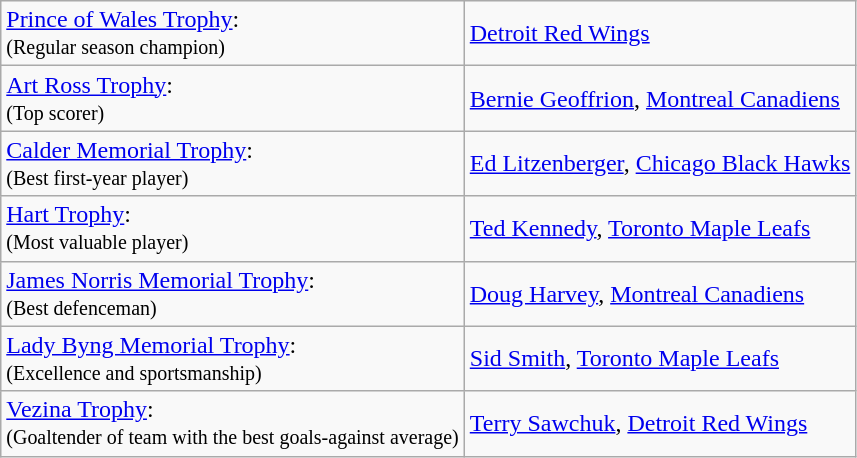<table class="wikitable">
<tr>
<td><a href='#'>Prince of Wales Trophy</a>:<br><small>(Regular season champion)</small></td>
<td><a href='#'>Detroit Red Wings</a></td>
</tr>
<tr>
<td><a href='#'>Art Ross Trophy</a>:<br><small>(Top scorer)</small></td>
<td><a href='#'>Bernie Geoffrion</a>, <a href='#'>Montreal Canadiens</a></td>
</tr>
<tr>
<td><a href='#'>Calder Memorial Trophy</a>:<br><small>(Best first-year player)</small></td>
<td><a href='#'>Ed Litzenberger</a>, <a href='#'>Chicago Black Hawks</a></td>
</tr>
<tr>
<td><a href='#'>Hart Trophy</a>:<br><small>(Most valuable player)</small></td>
<td><a href='#'>Ted Kennedy</a>, <a href='#'>Toronto Maple Leafs</a></td>
</tr>
<tr>
<td><a href='#'>James Norris Memorial Trophy</a>:<br><small>(Best defenceman)</small></td>
<td><a href='#'>Doug Harvey</a>, <a href='#'>Montreal Canadiens</a></td>
</tr>
<tr>
<td><a href='#'>Lady Byng Memorial Trophy</a>:<br><small>(Excellence and sportsmanship)</small></td>
<td><a href='#'>Sid Smith</a>, <a href='#'>Toronto Maple Leafs</a></td>
</tr>
<tr>
<td><a href='#'>Vezina Trophy</a>:<br><small>(Goaltender of team with the best goals-against average)</small></td>
<td><a href='#'>Terry Sawchuk</a>, <a href='#'>Detroit Red Wings</a></td>
</tr>
</table>
